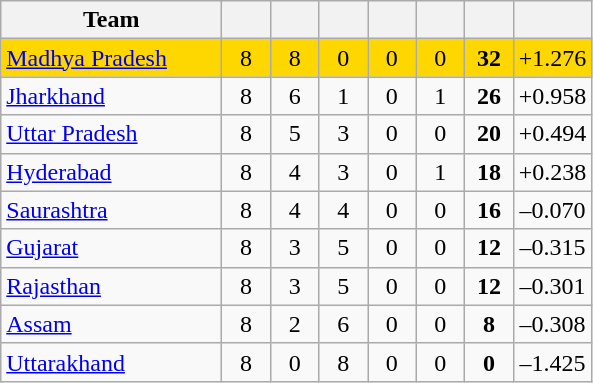<table class="wikitable" style="text-align:center">
<tr>
<th style="width:140px;">Team</th>
<th style="width:25px;"></th>
<th style="width:25px;"></th>
<th style="width:25px;"></th>
<th style="width:25px;"></th>
<th style="width:25px;"></th>
<th style="width:25px;"></th>
<th style="width:40px;"></th>
</tr>
<tr style="background:gold;">
<td style="text-align:left"><a href='#'>Madhya Pradesh</a></td>
<td>8</td>
<td>8</td>
<td>0</td>
<td>0</td>
<td>0</td>
<td><strong>32</strong></td>
<td>+1.276</td>
</tr>
<tr>
<td style="text-align:left"><a href='#'>Jharkhand</a></td>
<td>8</td>
<td>6</td>
<td>1</td>
<td>0</td>
<td>1</td>
<td><strong>26</strong></td>
<td>+0.958</td>
</tr>
<tr>
<td style="text-align:left"><a href='#'>Uttar Pradesh</a></td>
<td>8</td>
<td>5</td>
<td>3</td>
<td>0</td>
<td>0</td>
<td><strong>20</strong></td>
<td>+0.494</td>
</tr>
<tr>
<td style="text-align:left"><a href='#'>Hyderabad</a></td>
<td>8</td>
<td>4</td>
<td>3</td>
<td>0</td>
<td>1</td>
<td><strong>18</strong></td>
<td>+0.238</td>
</tr>
<tr>
<td style="text-align:left"><a href='#'>Saurashtra</a></td>
<td>8</td>
<td>4</td>
<td>4</td>
<td>0</td>
<td>0</td>
<td><strong>16</strong></td>
<td>–0.070</td>
</tr>
<tr>
<td style="text-align:left"><a href='#'>Gujarat</a></td>
<td>8</td>
<td>3</td>
<td>5</td>
<td>0</td>
<td>0</td>
<td><strong>12</strong></td>
<td>–0.315</td>
</tr>
<tr>
<td style="text-align:left"><a href='#'>Rajasthan</a></td>
<td>8</td>
<td>3</td>
<td>5</td>
<td>0</td>
<td>0</td>
<td><strong>12</strong></td>
<td>–0.301</td>
</tr>
<tr>
<td style="text-align:left"><a href='#'>Assam</a></td>
<td>8</td>
<td>2</td>
<td>6</td>
<td>0</td>
<td>0</td>
<td><strong>8</strong></td>
<td>–0.308</td>
</tr>
<tr>
<td style="text-align:left"><a href='#'>Uttarakhand</a></td>
<td>8</td>
<td>0</td>
<td>8</td>
<td>0</td>
<td>0</td>
<td><strong>0</strong></td>
<td>–1.425</td>
</tr>
</table>
